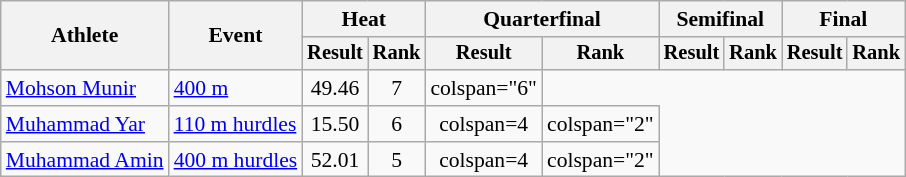<table class="wikitable" style="font-size:90%; text-align:center">
<tr>
<th rowspan=2>Athlete</th>
<th rowspan=2>Event</th>
<th colspan=2>Heat</th>
<th colspan=2>Quarterfinal</th>
<th colspan=2>Semifinal</th>
<th colspan=2>Final</th>
</tr>
<tr style="font-size:95%">
<th>Result</th>
<th>Rank</th>
<th>Result</th>
<th>Rank</th>
<th>Result</th>
<th>Rank</th>
<th>Result</th>
<th>Rank</th>
</tr>
<tr>
<td align=left><a href='#'>Mohson Munir</a></td>
<td align=left rowspan=1><a href='#'>400 m</a></td>
<td>49.46</td>
<td>7</td>
<td>colspan="6" </td>
</tr>
<tr>
<td align=left><a href='#'>Muhammad Yar</a></td>
<td align=left rowspan=1><a href='#'>110 m hurdles</a></td>
<td>15.50</td>
<td>6</td>
<td>colspan=4 </td>
<td>colspan="2" </td>
</tr>
<tr>
<td align=left><a href='#'>Muhammad Amin</a></td>
<td align=left rowspan=1><a href='#'>400 m hurdles</a></td>
<td>52.01</td>
<td>5</td>
<td>colspan=4 </td>
<td>colspan="2" </td>
</tr>
</table>
